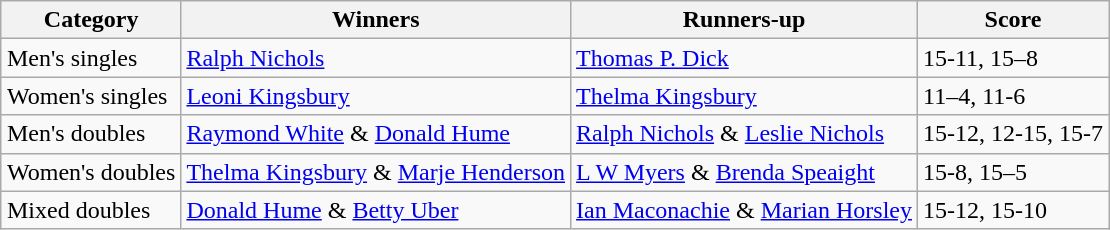<table class=wikitable style="margin:auto;">
<tr>
<th>Category</th>
<th>Winners</th>
<th>Runners-up</th>
<th>Score</th>
</tr>
<tr>
<td>Men's singles</td>
<td> <a href='#'>Ralph Nichols</a></td>
<td> <a href='#'>Thomas P. Dick</a></td>
<td>15-11, 15–8</td>
</tr>
<tr>
<td>Women's singles</td>
<td> <a href='#'>Leoni Kingsbury</a></td>
<td> <a href='#'>Thelma Kingsbury</a></td>
<td>11–4, 11-6</td>
</tr>
<tr>
<td>Men's doubles</td>
<td> <a href='#'>Raymond White</a> & <a href='#'>Donald Hume</a></td>
<td> <a href='#'>Ralph Nichols</a> & <a href='#'>Leslie Nichols</a></td>
<td>15-12, 12-15, 15-7</td>
</tr>
<tr>
<td>Women's doubles</td>
<td> <a href='#'>Thelma Kingsbury</a> & <a href='#'>Marje Henderson</a></td>
<td> <a href='#'>L W Myers</a> &  <a href='#'>Brenda Speaight</a></td>
<td>15-8, 15–5</td>
</tr>
<tr>
<td>Mixed doubles</td>
<td> <a href='#'>Donald Hume</a> & <a href='#'>Betty Uber</a></td>
<td> <a href='#'>Ian Maconachie</a> &  <a href='#'>Marian Horsley</a></td>
<td>15-12, 15-10</td>
</tr>
</table>
